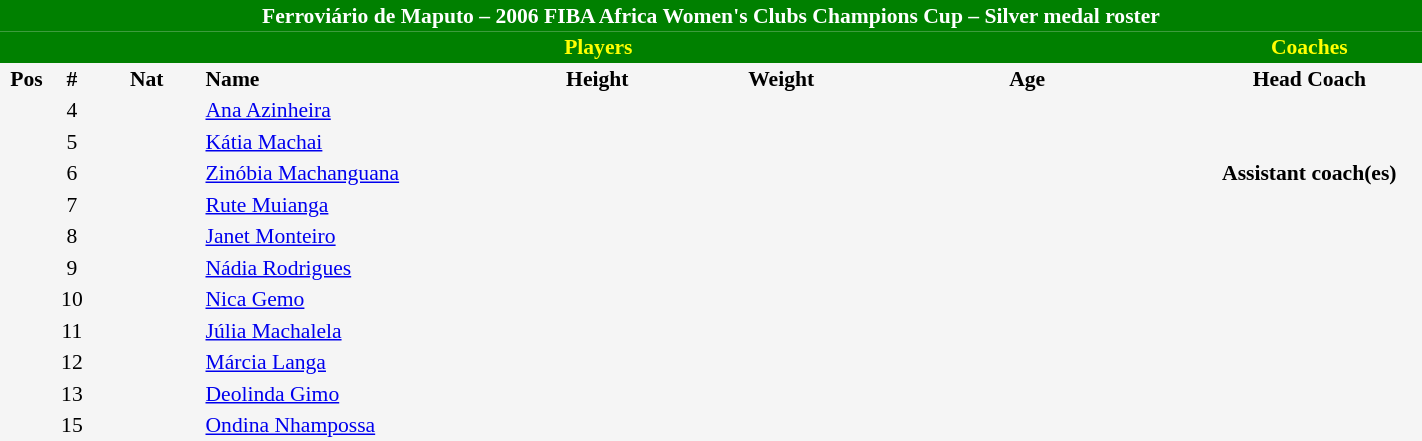<table border=0 cellpadding=2 cellspacing=0  |- bgcolor=#f5f5f5 style="text-align:center; font-size:90%;" width=75%>
<tr>
<td colspan="8" style="background: green; color: white"><strong>Ferroviário de Maputo – 2006 FIBA Africa Women's Clubs Champions Cup – Silver medal roster</strong></td>
</tr>
<tr>
<td colspan="7" style="background: green; color: yellow"><strong>Players</strong></td>
<td style="background: green; color: yellow"><strong>Coaches</strong></td>
</tr>
<tr style="background=#f5f5f5; color: black">
<th width=5px>Pos</th>
<th width=5px>#</th>
<th width=50px>Nat</th>
<th width=135px align=left>Name</th>
<th width=100px>Height</th>
<th width=70px>Weight</th>
<th width=160px>Age</th>
<th width=105px>Head Coach</th>
</tr>
<tr>
<td></td>
<td>4</td>
<td></td>
<td align=left><a href='#'>Ana Azinheira</a></td>
<td></td>
<td></td>
<td><span></span></td>
<td></td>
</tr>
<tr>
<td></td>
<td>5</td>
<td></td>
<td align=left><a href='#'>Kátia Machai</a></td>
<td></td>
<td></td>
<td><span></span></td>
</tr>
<tr>
<td></td>
<td>6</td>
<td></td>
<td align=left><a href='#'>Zinóbia Machanguana</a></td>
<td></td>
<td></td>
<td><span></span></td>
<td><strong>Assistant coach(es)</strong></td>
</tr>
<tr>
<td></td>
<td>7</td>
<td></td>
<td align=left><a href='#'>Rute Muianga</a></td>
<td></td>
<td></td>
<td><span></span></td>
<td></td>
</tr>
<tr>
<td></td>
<td>8</td>
<td></td>
<td align=left><a href='#'>Janet Monteiro</a></td>
<td></td>
<td></td>
<td><span></span></td>
<td></td>
</tr>
<tr>
<td></td>
<td>9</td>
<td></td>
<td align=left><a href='#'>Nádia Rodrigues</a></td>
<td></td>
<td></td>
<td><span></span></td>
</tr>
<tr>
<td></td>
<td>10</td>
<td></td>
<td align=left><a href='#'>Nica Gemo</a></td>
<td></td>
<td></td>
<td><span></span></td>
</tr>
<tr>
<td></td>
<td>11</td>
<td></td>
<td align=left><a href='#'>Júlia Machalela</a></td>
<td></td>
<td></td>
<td><span></span></td>
</tr>
<tr>
<td></td>
<td>12</td>
<td></td>
<td align=left><a href='#'>Márcia Langa</a></td>
<td></td>
<td></td>
<td><span></span></td>
</tr>
<tr>
<td></td>
<td>13</td>
<td></td>
<td align=left><a href='#'>Deolinda Gimo</a></td>
<td></td>
<td></td>
<td><span></span></td>
</tr>
<tr>
<td></td>
<td>15</td>
<td></td>
<td align=left><a href='#'>Ondina Nhampossa</a></td>
<td></td>
<td></td>
<td><span></span></td>
</tr>
</table>
